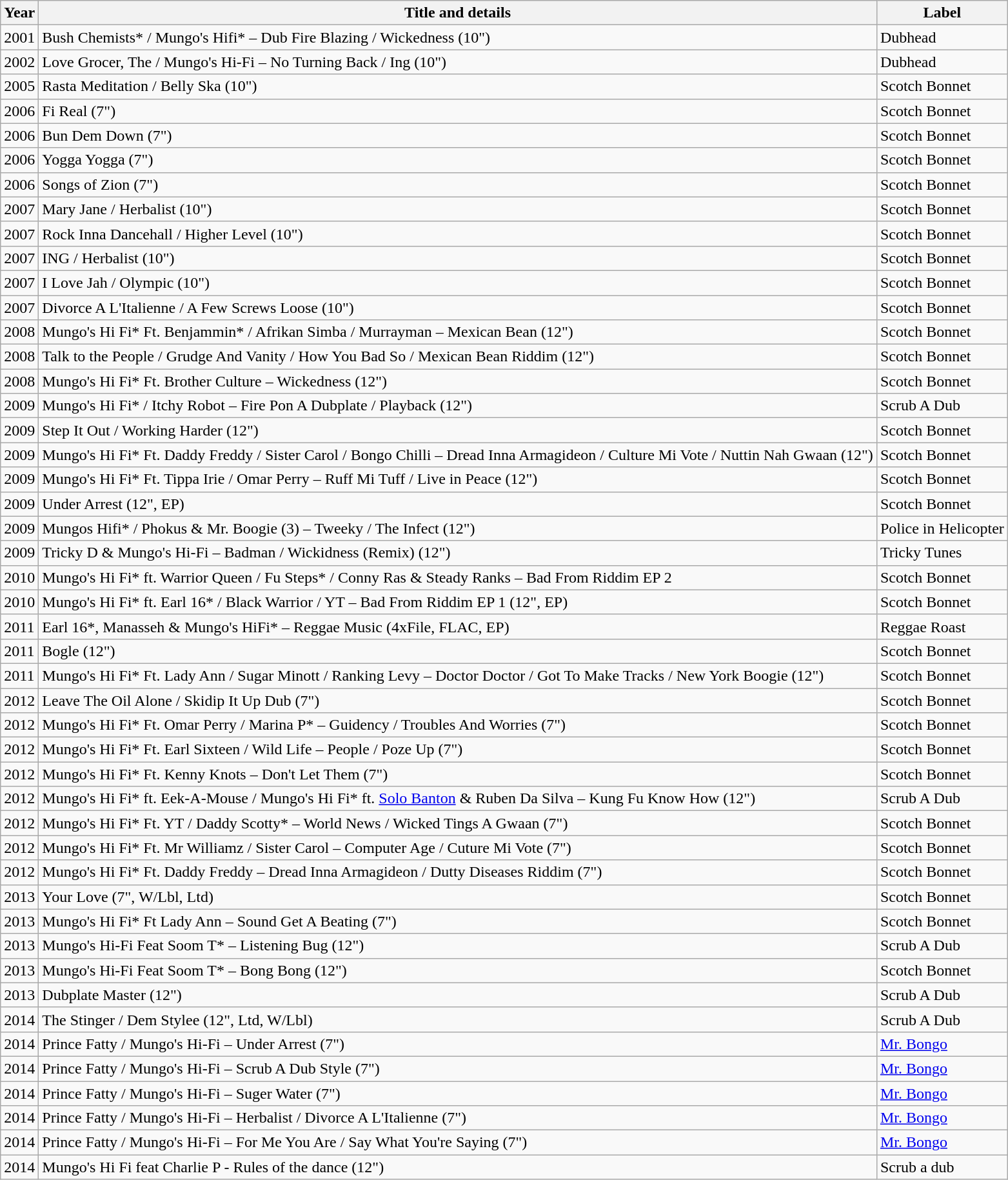<table class="wikitable">
<tr>
<th>Year</th>
<th>Title and details</th>
<th>Label</th>
</tr>
<tr>
<td>2001</td>
<td>Bush Chemists* / Mungo's Hifi* – Dub Fire Blazing / Wickedness (10")</td>
<td>Dubhead</td>
</tr>
<tr>
<td>2002</td>
<td>Love Grocer, The / Mungo's Hi-Fi – No Turning Back / Ing (10")</td>
<td>Dubhead</td>
</tr>
<tr>
<td>2005</td>
<td>Rasta Meditation / Belly Ska (10")</td>
<td>Scotch Bonnet</td>
</tr>
<tr>
<td>2006</td>
<td>Fi Real (7")</td>
<td>Scotch Bonnet</td>
</tr>
<tr>
<td>2006</td>
<td>Bun Dem Down (7")</td>
<td>Scotch Bonnet</td>
</tr>
<tr>
<td>2006</td>
<td>Yogga Yogga (7")</td>
<td>Scotch Bonnet</td>
</tr>
<tr>
<td>2006</td>
<td>Songs of Zion (7")</td>
<td>Scotch Bonnet</td>
</tr>
<tr>
<td>2007</td>
<td>Mary Jane / Herbalist (10")</td>
<td>Scotch Bonnet</td>
</tr>
<tr>
<td>2007</td>
<td>Rock Inna Dancehall / Higher Level (10")</td>
<td>Scotch Bonnet</td>
</tr>
<tr>
<td>2007</td>
<td>ING / Herbalist (10")</td>
<td>Scotch Bonnet</td>
</tr>
<tr>
<td>2007</td>
<td>I Love Jah / Olympic (10")</td>
<td>Scotch Bonnet</td>
</tr>
<tr>
<td>2007</td>
<td>Divorce A L'Italienne / A Few Screws Loose (10")</td>
<td>Scotch Bonnet</td>
</tr>
<tr>
<td>2008</td>
<td>Mungo's Hi Fi* Ft. Benjammin* / Afrikan Simba / Murrayman – Mexican Bean (12")</td>
<td>Scotch Bonnet</td>
</tr>
<tr>
<td>2008</td>
<td>Talk to the People / Grudge And Vanity / How You Bad So / Mexican Bean Riddim (12")</td>
<td>Scotch Bonnet</td>
</tr>
<tr>
<td>2008</td>
<td>Mungo's Hi Fi* Ft. Brother Culture – Wickedness (12")</td>
<td>Scotch Bonnet</td>
</tr>
<tr>
<td>2009</td>
<td>Mungo's Hi Fi* / Itchy Robot – Fire Pon A Dubplate / Playback (12")</td>
<td>Scrub A Dub</td>
</tr>
<tr>
<td>2009</td>
<td>Step It Out / Working Harder (12")</td>
<td>Scotch Bonnet</td>
</tr>
<tr>
<td>2009</td>
<td>Mungo's Hi Fi* Ft. Daddy Freddy / Sister Carol / Bongo Chilli – Dread Inna Armagideon / Culture Mi Vote / Nuttin Nah Gwaan (12")</td>
<td>Scotch Bonnet</td>
</tr>
<tr>
<td>2009</td>
<td>Mungo's Hi Fi* Ft. Tippa Irie / Omar Perry – Ruff Mi Tuff / Live in Peace (12")</td>
<td>Scotch Bonnet</td>
</tr>
<tr>
<td>2009</td>
<td>Under Arrest (12", EP)</td>
<td>Scotch Bonnet</td>
</tr>
<tr>
<td>2009</td>
<td>Mungos Hifi* / Phokus & Mr. Boogie (3) – Tweeky / The Infect (12")</td>
<td>Police in Helicopter</td>
</tr>
<tr>
<td>2009</td>
<td>Tricky D & Mungo's Hi-Fi – Badman / Wickidness (Remix) (12")</td>
<td>Tricky Tunes</td>
</tr>
<tr>
<td>2010</td>
<td>Mungo's Hi Fi* ft. Warrior Queen / Fu Steps* / Conny Ras & Steady Ranks – Bad From Riddim EP 2</td>
<td>Scotch Bonnet</td>
</tr>
<tr>
<td>2010</td>
<td>Mungo's Hi Fi* ft. Earl 16* / Black Warrior / YT – Bad From Riddim EP 1 (12", EP)</td>
<td>Scotch Bonnet</td>
</tr>
<tr>
<td>2011</td>
<td>Earl 16*, Manasseh & Mungo's HiFi* – Reggae Music (4xFile, FLAC, EP)</td>
<td>Reggae Roast</td>
</tr>
<tr>
<td>2011</td>
<td>Bogle (12")</td>
<td>Scotch Bonnet</td>
</tr>
<tr>
<td>2011</td>
<td>Mungo's Hi Fi* Ft. Lady Ann / Sugar Minott / Ranking Levy – Doctor Doctor / Got To Make Tracks / New York Boogie (12")</td>
<td>Scotch Bonnet</td>
</tr>
<tr>
<td>2012</td>
<td>Leave The Oil Alone / Skidip It Up Dub (7")</td>
<td>Scotch Bonnet</td>
</tr>
<tr>
<td>2012</td>
<td>Mungo's Hi Fi* Ft. Omar Perry / Marina P* – Guidency / Troubles And Worries (7")</td>
<td>Scotch Bonnet</td>
</tr>
<tr>
<td>2012</td>
<td>Mungo's Hi Fi* Ft. Earl Sixteen / Wild Life – People / Poze Up (7")</td>
<td>Scotch Bonnet</td>
</tr>
<tr>
<td>2012</td>
<td>Mungo's Hi Fi* Ft. Kenny Knots – Don't Let Them (7")</td>
<td>Scotch Bonnet</td>
</tr>
<tr>
<td>2012</td>
<td>Mungo's Hi Fi* ft. Eek-A-Mouse / Mungo's Hi Fi* ft. <a href='#'>Solo Banton</a> & Ruben Da Silva – Kung Fu Know How (12")</td>
<td>Scrub A Dub</td>
</tr>
<tr>
<td>2012</td>
<td>Mungo's Hi Fi* Ft. YT / Daddy Scotty* – World News / Wicked Tings A Gwaan (7")</td>
<td>Scotch Bonnet</td>
</tr>
<tr>
<td>2012</td>
<td>Mungo's Hi Fi* Ft. Mr Williamz / Sister Carol – Computer Age / Cuture Mi Vote (7")</td>
<td>Scotch Bonnet</td>
</tr>
<tr>
<td>2012</td>
<td>Mungo's Hi Fi* Ft. Daddy Freddy – Dread Inna Armagideon / Dutty Diseases Riddim (7")</td>
<td>Scotch Bonnet</td>
</tr>
<tr>
<td>2013</td>
<td>Your Love (7", W/Lbl, Ltd)</td>
<td>Scotch Bonnet</td>
</tr>
<tr>
<td>2013</td>
<td>Mungo's Hi Fi* Ft Lady Ann – Sound Get A Beating (7")</td>
<td>Scotch Bonnet</td>
</tr>
<tr>
<td>2013</td>
<td>Mungo's Hi-Fi Feat Soom T* – Listening Bug (12")</td>
<td>Scrub A Dub</td>
</tr>
<tr>
<td>2013</td>
<td>Mungo's Hi-Fi Feat Soom T* – Bong Bong (12")</td>
<td>Scotch Bonnet</td>
</tr>
<tr>
<td>2013</td>
<td>Dubplate Master (12")</td>
<td>Scrub A Dub</td>
</tr>
<tr>
<td>2014</td>
<td>The Stinger / Dem Stylee (12", Ltd, W/Lbl)</td>
<td>Scrub A Dub</td>
</tr>
<tr>
<td>2014</td>
<td>Prince Fatty / Mungo's Hi-Fi – Under Arrest (7")</td>
<td><a href='#'>Mr. Bongo</a></td>
</tr>
<tr>
<td>2014</td>
<td>Prince Fatty / Mungo's Hi-Fi – Scrub A Dub Style (7")</td>
<td><a href='#'>Mr. Bongo</a></td>
</tr>
<tr>
<td>2014</td>
<td>Prince Fatty / Mungo's Hi-Fi – Suger Water (7")</td>
<td><a href='#'>Mr. Bongo</a></td>
</tr>
<tr>
<td>2014</td>
<td>Prince Fatty / Mungo's Hi-Fi – Herbalist / Divorce A L'Italienne (7")</td>
<td><a href='#'>Mr. Bongo</a></td>
</tr>
<tr>
<td>2014</td>
<td>Prince Fatty / Mungo's Hi-Fi – For Me You Are / Say What You're Saying (7")</td>
<td><a href='#'>Mr. Bongo</a></td>
</tr>
<tr>
<td>2014</td>
<td>Mungo's Hi Fi feat Charlie P - Rules of the dance (12")</td>
<td>Scrub a dub</td>
</tr>
</table>
